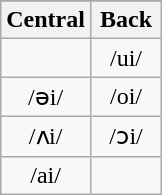<table class="wikitable" style=text-align:center>
<tr style="font-size: 90%;">
</tr>
<tr>
<th>Central</th>
<th>Back</th>
</tr>
<tr>
<td width=40px colspan=1></td>
<td width=40px style="border-right: 0;">/ui/</td>
</tr>
<tr>
<td style="border-right: 0;">/əi/</td>
<td style="border-right: 0;">/oi/</td>
</tr>
<tr>
<td style="border-right: 0;">/ʌi/</td>
<td style="border-right: 0;">/ɔi/</td>
</tr>
<tr>
<td style="border-right: 0;">/ai/</td>
<td colspan=1></td>
</tr>
</table>
